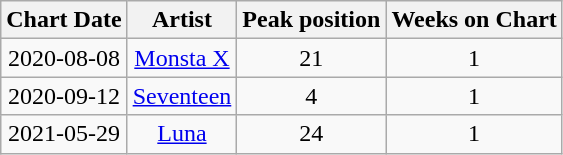<table class="wikitable sortable" style="text-align:center">
<tr>
<th>Chart Date</th>
<th>Artist</th>
<th>Peak position</th>
<th>Weeks on Chart</th>
</tr>
<tr>
<td>2020-08-08</td>
<td><a href='#'>Monsta X</a></td>
<td>21</td>
<td>1</td>
</tr>
<tr>
<td>2020-09-12</td>
<td><a href='#'>Seventeen</a></td>
<td>4</td>
<td>1</td>
</tr>
<tr>
<td>2021-05-29</td>
<td><a href='#'>Luna</a></td>
<td>24</td>
<td>1</td>
</tr>
</table>
